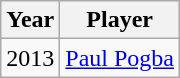<table class="wikitable">
<tr>
<th>Year</th>
<th>Player</th>
</tr>
<tr>
<td>2013</td>
<td> <a href='#'>Paul Pogba</a></td>
</tr>
</table>
